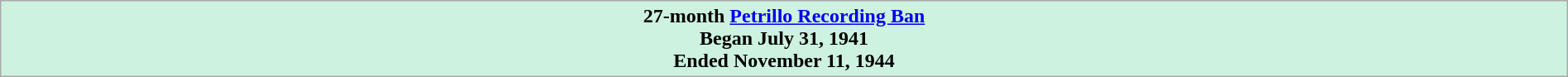<table style="color:black; background:#cef2e0; border:1px #aaa solid; width:100%;">
<tr valign="top">
<td style="text-align:center"><strong>27-month <a href='#'>Petrillo Recording Ban</a><br>Began July 31, 1941<br>Ended November 11, 1944</strong></td>
</tr>
</table>
